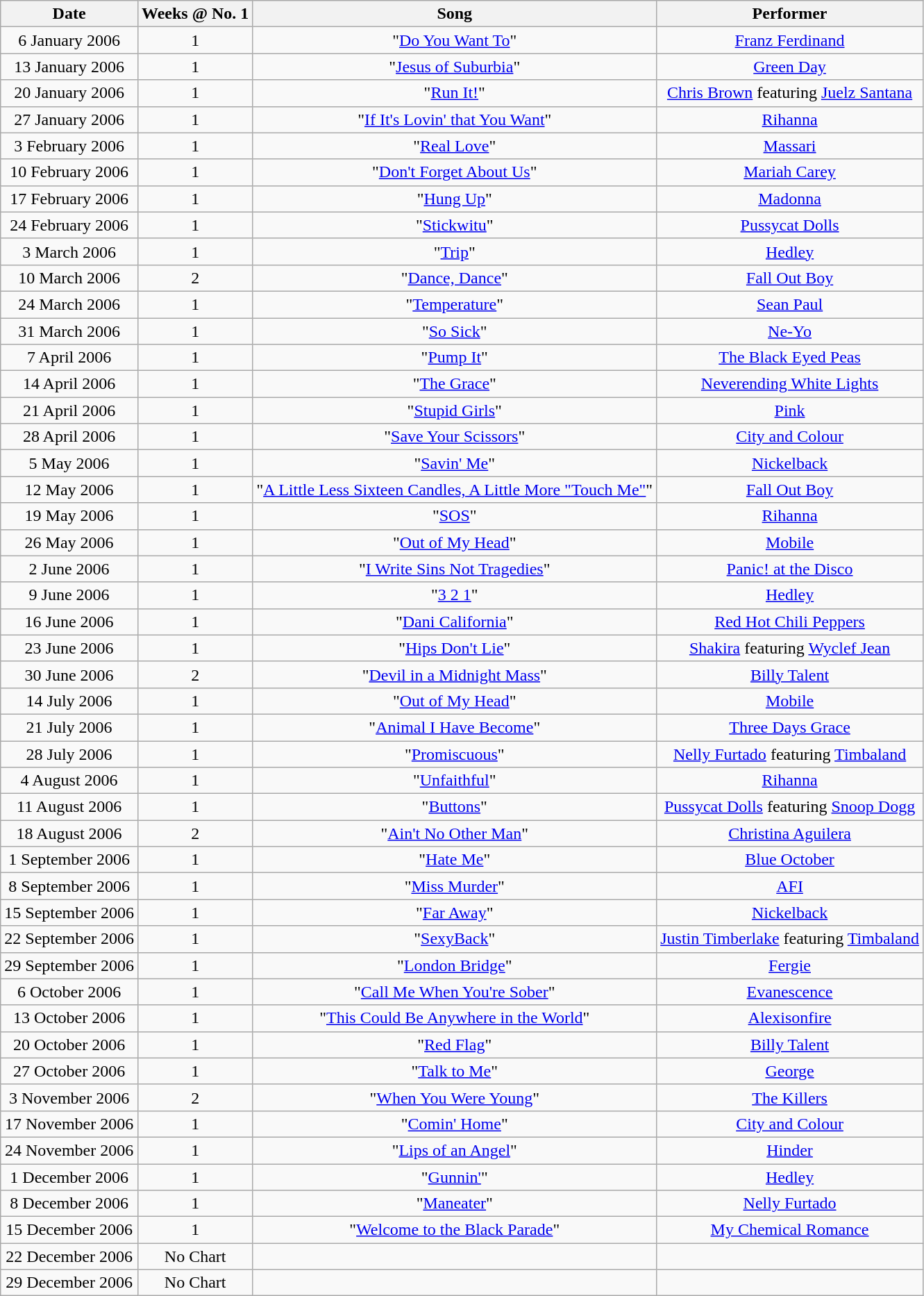<table class="wikitable" style="text-align: center;">
<tr>
<th>Date</th>
<th>Weeks @ No. 1</th>
<th>Song</th>
<th>Performer</th>
</tr>
<tr>
<td>6 January 2006</td>
<td>1</td>
<td>"<a href='#'>Do You Want To</a>"</td>
<td><a href='#'>Franz Ferdinand</a></td>
</tr>
<tr>
<td>13 January 2006</td>
<td>1</td>
<td>"<a href='#'>Jesus of Suburbia</a>"</td>
<td><a href='#'>Green Day</a></td>
</tr>
<tr>
<td>20 January 2006</td>
<td>1</td>
<td>"<a href='#'>Run It!</a>"</td>
<td><a href='#'>Chris Brown</a> featuring <a href='#'>Juelz Santana</a></td>
</tr>
<tr>
<td>27 January 2006</td>
<td>1</td>
<td>"<a href='#'>If It's Lovin' that You Want</a>"</td>
<td><a href='#'>Rihanna</a></td>
</tr>
<tr>
<td>3 February 2006</td>
<td>1</td>
<td>"<a href='#'>Real Love</a>"</td>
<td><a href='#'>Massari</a></td>
</tr>
<tr>
<td>10 February 2006</td>
<td>1</td>
<td>"<a href='#'>Don't Forget About Us</a>"</td>
<td><a href='#'>Mariah Carey</a></td>
</tr>
<tr>
<td>17 February 2006</td>
<td>1</td>
<td>"<a href='#'>Hung Up</a>"</td>
<td><a href='#'>Madonna</a></td>
</tr>
<tr>
<td>24 February 2006</td>
<td>1</td>
<td>"<a href='#'>Stickwitu</a>"</td>
<td><a href='#'>Pussycat Dolls</a></td>
</tr>
<tr>
<td>3 March 2006</td>
<td>1</td>
<td>"<a href='#'>Trip</a>"</td>
<td><a href='#'>Hedley</a></td>
</tr>
<tr>
<td>10 March 2006</td>
<td>2</td>
<td>"<a href='#'>Dance, Dance</a>"</td>
<td><a href='#'>Fall Out Boy</a></td>
</tr>
<tr>
<td>24 March 2006</td>
<td>1</td>
<td>"<a href='#'>Temperature</a>"</td>
<td><a href='#'>Sean Paul</a></td>
</tr>
<tr>
<td>31 March 2006</td>
<td>1</td>
<td>"<a href='#'>So Sick</a>"</td>
<td><a href='#'>Ne-Yo</a></td>
</tr>
<tr>
<td>7 April 2006</td>
<td>1</td>
<td>"<a href='#'>Pump It</a>"</td>
<td><a href='#'>The Black Eyed Peas</a></td>
</tr>
<tr>
<td>14 April 2006</td>
<td>1</td>
<td>"<a href='#'>The Grace</a>"</td>
<td><a href='#'>Neverending White Lights</a></td>
</tr>
<tr>
<td>21 April 2006</td>
<td>1</td>
<td>"<a href='#'>Stupid Girls</a>"</td>
<td><a href='#'>Pink</a></td>
</tr>
<tr>
<td>28 April 2006</td>
<td>1</td>
<td>"<a href='#'>Save Your Scissors</a>"</td>
<td><a href='#'>City and Colour</a></td>
</tr>
<tr>
<td>5 May 2006</td>
<td>1</td>
<td>"<a href='#'>Savin' Me</a>"</td>
<td><a href='#'>Nickelback</a></td>
</tr>
<tr>
<td>12 May 2006</td>
<td>1</td>
<td>"<a href='#'>A Little Less Sixteen Candles, A Little More "Touch Me"</a>"</td>
<td><a href='#'>Fall Out Boy</a></td>
</tr>
<tr>
<td>19 May 2006</td>
<td>1</td>
<td>"<a href='#'>SOS</a>"</td>
<td><a href='#'>Rihanna</a></td>
</tr>
<tr>
<td>26 May 2006</td>
<td>1</td>
<td>"<a href='#'>Out of My Head</a>"</td>
<td><a href='#'>Mobile</a></td>
</tr>
<tr>
<td>2 June 2006</td>
<td>1</td>
<td>"<a href='#'>I Write Sins Not Tragedies</a>"</td>
<td><a href='#'>Panic! at the Disco</a></td>
</tr>
<tr>
<td>9 June 2006</td>
<td>1</td>
<td>"<a href='#'>3 2 1</a>"</td>
<td><a href='#'>Hedley</a></td>
</tr>
<tr>
<td>16 June 2006</td>
<td>1</td>
<td>"<a href='#'>Dani California</a>"</td>
<td><a href='#'>Red Hot Chili Peppers</a></td>
</tr>
<tr>
<td>23 June 2006</td>
<td>1</td>
<td>"<a href='#'>Hips Don't Lie</a>"</td>
<td><a href='#'>Shakira</a> featuring <a href='#'>Wyclef Jean</a></td>
</tr>
<tr>
<td>30 June 2006</td>
<td>2</td>
<td>"<a href='#'>Devil in a Midnight Mass</a>"</td>
<td><a href='#'>Billy Talent</a></td>
</tr>
<tr>
<td>14 July 2006</td>
<td>1</td>
<td>"<a href='#'>Out of My Head</a>"</td>
<td><a href='#'>Mobile</a></td>
</tr>
<tr>
<td>21 July 2006</td>
<td>1</td>
<td>"<a href='#'>Animal I Have Become</a>"</td>
<td><a href='#'>Three Days Grace</a></td>
</tr>
<tr>
<td>28 July 2006</td>
<td>1</td>
<td>"<a href='#'>Promiscuous</a>"</td>
<td><a href='#'>Nelly Furtado</a> featuring <a href='#'>Timbaland</a></td>
</tr>
<tr>
<td>4 August 2006</td>
<td>1</td>
<td>"<a href='#'>Unfaithful</a>"</td>
<td><a href='#'>Rihanna</a></td>
</tr>
<tr>
<td>11 August 2006</td>
<td>1</td>
<td>"<a href='#'>Buttons</a>"</td>
<td><a href='#'>Pussycat Dolls</a> featuring <a href='#'>Snoop Dogg</a></td>
</tr>
<tr>
<td>18 August 2006</td>
<td>2</td>
<td>"<a href='#'>Ain't No Other Man</a>"</td>
<td><a href='#'>Christina Aguilera</a></td>
</tr>
<tr>
<td>1 September 2006</td>
<td>1</td>
<td>"<a href='#'>Hate Me</a>"</td>
<td><a href='#'>Blue October</a></td>
</tr>
<tr>
<td>8 September 2006</td>
<td>1</td>
<td>"<a href='#'>Miss Murder</a>"</td>
<td><a href='#'>AFI</a></td>
</tr>
<tr>
<td>15 September 2006</td>
<td>1</td>
<td>"<a href='#'>Far Away</a>"</td>
<td><a href='#'>Nickelback</a></td>
</tr>
<tr>
<td>22 September 2006</td>
<td>1</td>
<td>"<a href='#'>SexyBack</a>"</td>
<td><a href='#'>Justin Timberlake</a> featuring <a href='#'>Timbaland</a></td>
</tr>
<tr>
<td>29 September 2006</td>
<td>1</td>
<td>"<a href='#'>London Bridge</a>"</td>
<td><a href='#'>Fergie</a></td>
</tr>
<tr>
<td>6 October 2006</td>
<td>1</td>
<td>"<a href='#'>Call Me When You're Sober</a>"</td>
<td><a href='#'>Evanescence</a></td>
</tr>
<tr>
<td>13 October 2006</td>
<td>1</td>
<td>"<a href='#'>This Could Be Anywhere in the World</a>"</td>
<td><a href='#'>Alexisonfire</a></td>
</tr>
<tr>
<td>20 October 2006</td>
<td>1</td>
<td>"<a href='#'>Red Flag</a>"</td>
<td><a href='#'>Billy Talent</a></td>
</tr>
<tr>
<td>27 October 2006</td>
<td>1</td>
<td>"<a href='#'>Talk to Me</a>"</td>
<td><a href='#'>George</a></td>
</tr>
<tr>
<td>3 November 2006</td>
<td>2</td>
<td>"<a href='#'>When You Were Young</a>"</td>
<td><a href='#'>The Killers</a></td>
</tr>
<tr>
<td>17 November 2006</td>
<td>1</td>
<td>"<a href='#'>Comin' Home</a>"</td>
<td><a href='#'>City and Colour</a></td>
</tr>
<tr>
<td>24 November 2006</td>
<td>1</td>
<td>"<a href='#'>Lips of an Angel</a>"</td>
<td><a href='#'>Hinder</a></td>
</tr>
<tr>
<td>1 December 2006</td>
<td>1</td>
<td>"<a href='#'>Gunnin'</a>"</td>
<td><a href='#'>Hedley</a></td>
</tr>
<tr>
<td>8 December 2006</td>
<td>1</td>
<td>"<a href='#'>Maneater</a>"</td>
<td><a href='#'>Nelly Furtado</a></td>
</tr>
<tr>
<td>15 December 2006</td>
<td>1</td>
<td>"<a href='#'>Welcome to the Black Parade</a>"</td>
<td><a href='#'>My Chemical Romance</a></td>
</tr>
<tr>
<td>22 December 2006</td>
<td>No Chart</td>
<td></td>
<td></td>
</tr>
<tr>
<td>29 December 2006</td>
<td>No Chart</td>
<td></td>
<td></td>
</tr>
</table>
